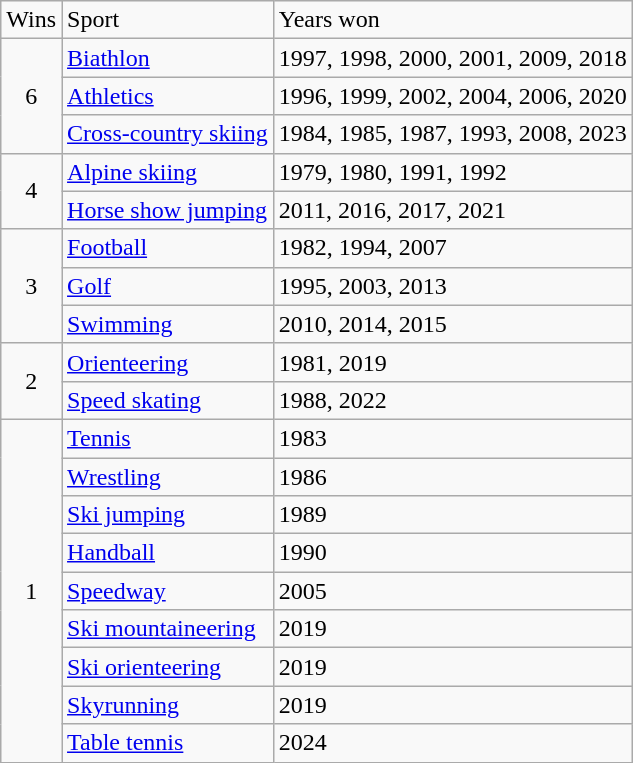<table class="wikitable">
<tr>
<td>Wins</td>
<td>Sport</td>
<td>Years won</td>
</tr>
<tr>
<td align=center rowspan=3>6</td>
<td><a href='#'>Biathlon</a></td>
<td>1997, 1998, 2000, 2001, 2009, 2018</td>
</tr>
<tr>
<td><a href='#'>Athletics</a></td>
<td>1996, 1999, 2002, 2004, 2006, 2020</td>
</tr>
<tr>
<td><a href='#'>Cross-country skiing</a></td>
<td>1984, 1985, 1987, 1993, 2008, 2023</td>
</tr>
<tr>
<td align=center rowspan=2>4</td>
<td><a href='#'>Alpine skiing</a></td>
<td>1979, 1980, 1991, 1992</td>
</tr>
<tr>
<td><a href='#'>Horse show jumping</a></td>
<td>2011, 2016, 2017, 2021</td>
</tr>
<tr>
<td align=center rowspan=3>3</td>
<td><a href='#'>Football</a></td>
<td>1982, 1994, 2007</td>
</tr>
<tr>
<td><a href='#'>Golf</a></td>
<td>1995, 2003, 2013</td>
</tr>
<tr>
<td><a href='#'>Swimming</a></td>
<td>2010, 2014, 2015</td>
</tr>
<tr>
<td align=center rowspan=2>2</td>
<td><a href='#'>Orienteering</a></td>
<td>1981, 2019</td>
</tr>
<tr>
<td><a href='#'>Speed skating</a></td>
<td>1988, 2022</td>
</tr>
<tr>
<td align=center rowspan=9>1</td>
<td><a href='#'>Tennis</a></td>
<td>1983</td>
</tr>
<tr>
<td><a href='#'>Wrestling</a></td>
<td>1986</td>
</tr>
<tr>
<td><a href='#'>Ski jumping</a></td>
<td>1989</td>
</tr>
<tr>
<td><a href='#'>Handball</a></td>
<td>1990</td>
</tr>
<tr>
<td><a href='#'>Speedway</a></td>
<td>2005</td>
</tr>
<tr>
<td><a href='#'>Ski mountaineering</a></td>
<td>2019</td>
</tr>
<tr>
<td><a href='#'>Ski orienteering</a></td>
<td>2019</td>
</tr>
<tr>
<td><a href='#'>Skyrunning</a></td>
<td>2019</td>
</tr>
<tr>
<td><a href='#'>Table tennis</a></td>
<td>2024</td>
</tr>
</table>
